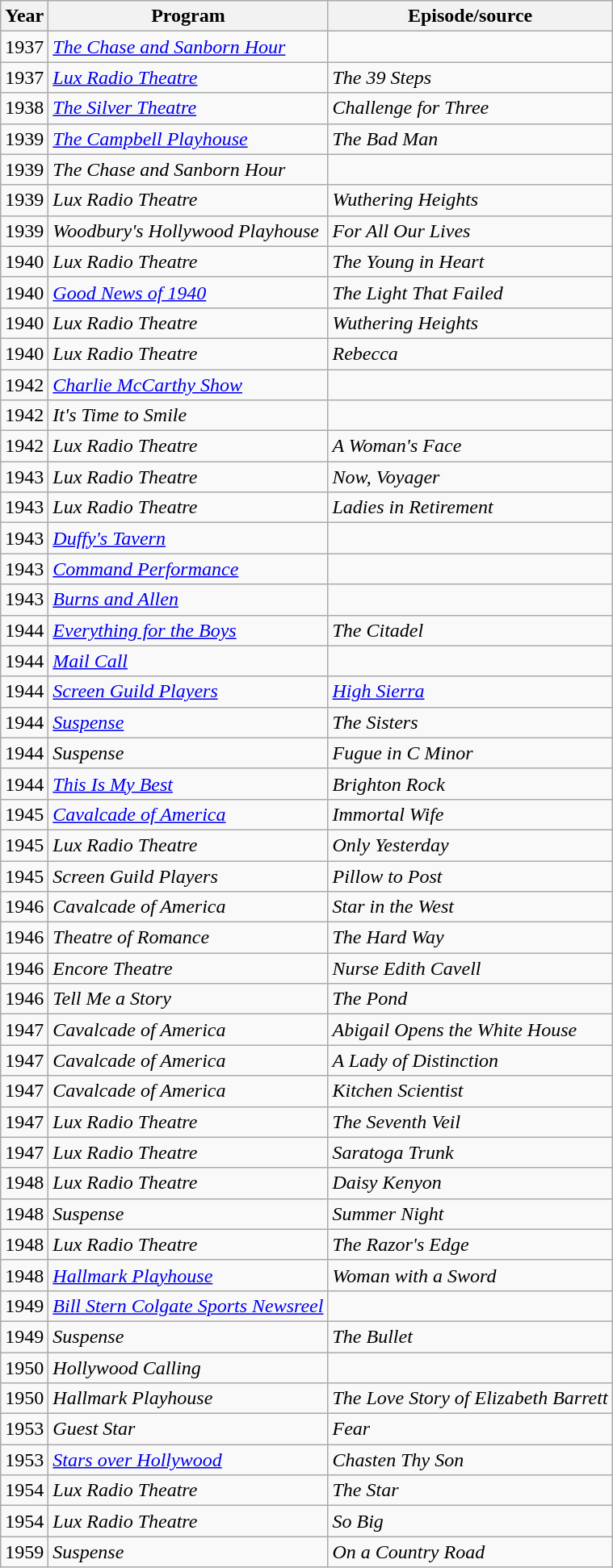<table class="wikitable">
<tr>
<th>Year</th>
<th>Program</th>
<th>Episode/source</th>
</tr>
<tr>
<td>1937</td>
<td><em><a href='#'>The Chase and Sanborn Hour</a></em></td>
<td></td>
</tr>
<tr>
<td>1937</td>
<td><em><a href='#'>Lux Radio Theatre</a></em></td>
<td><em>The 39 Steps</em></td>
</tr>
<tr>
<td>1938</td>
<td><em><a href='#'>The Silver Theatre</a></em></td>
<td><em>Challenge for Three</em></td>
</tr>
<tr>
<td>1939</td>
<td><em><a href='#'>The Campbell Playhouse</a></em></td>
<td><em>The Bad Man</em></td>
</tr>
<tr>
<td>1939</td>
<td><em>The Chase and Sanborn Hour</em></td>
<td></td>
</tr>
<tr>
<td>1939</td>
<td><em>Lux Radio Theatre</em></td>
<td><em>Wuthering Heights</em></td>
</tr>
<tr>
<td>1939</td>
<td><em>Woodbury's Hollywood Playhouse</em></td>
<td><em>For All Our Lives</em></td>
</tr>
<tr>
<td>1940</td>
<td><em>Lux Radio Theatre</em></td>
<td><em>The Young in Heart</em></td>
</tr>
<tr>
<td>1940</td>
<td><em><a href='#'>Good News of 1940</a></em></td>
<td><em>The Light That Failed</em></td>
</tr>
<tr>
<td>1940</td>
<td><em>Lux Radio Theatre</em></td>
<td><em>Wuthering Heights</em></td>
</tr>
<tr>
<td>1940</td>
<td><em>Lux Radio Theatre</em></td>
<td><em>Rebecca</em></td>
</tr>
<tr>
<td>1942</td>
<td><em><a href='#'>Charlie McCarthy Show</a></em></td>
<td></td>
</tr>
<tr>
<td>1942</td>
<td><em>It's Time to Smile</em></td>
<td></td>
</tr>
<tr>
<td>1942</td>
<td><em>Lux Radio Theatre</em></td>
<td><em>A Woman's Face</em></td>
</tr>
<tr>
<td>1943</td>
<td><em>Lux Radio Theatre</em></td>
<td><em>Now, Voyager</em></td>
</tr>
<tr>
<td>1943</td>
<td><em>Lux Radio Theatre</em></td>
<td><em>Ladies in Retirement</em></td>
</tr>
<tr>
<td>1943</td>
<td><em><a href='#'>Duffy's Tavern</a></em></td>
<td></td>
</tr>
<tr>
<td>1943</td>
<td><em><a href='#'>Command Performance</a></em></td>
<td></td>
</tr>
<tr>
<td>1943</td>
<td><em><a href='#'>Burns and Allen</a></em></td>
<td></td>
</tr>
<tr>
<td>1944</td>
<td><em><a href='#'>Everything for the Boys</a></em></td>
<td><em>The Citadel</em></td>
</tr>
<tr>
<td>1944</td>
<td><em><a href='#'>Mail Call</a></em></td>
<td></td>
</tr>
<tr>
<td>1944</td>
<td><em><a href='#'>Screen Guild Players</a></em></td>
<td><em><a href='#'>High Sierra</a></em></td>
</tr>
<tr>
<td>1944</td>
<td><em><a href='#'>Suspense</a></em></td>
<td><em>The Sisters</em></td>
</tr>
<tr>
<td>1944</td>
<td><em>Suspense</em></td>
<td><em>Fugue in C Minor</em></td>
</tr>
<tr>
<td>1944</td>
<td><em><a href='#'>This Is My Best</a></em></td>
<td><em>Brighton Rock</em></td>
</tr>
<tr>
<td>1945</td>
<td><em><a href='#'>Cavalcade of America</a></em></td>
<td><em>Immortal Wife</em></td>
</tr>
<tr>
<td>1945</td>
<td><em>Lux Radio Theatre</em></td>
<td><em>Only Yesterday</em></td>
</tr>
<tr>
<td>1945</td>
<td><em>Screen Guild Players</em></td>
<td><em>Pillow to Post</em></td>
</tr>
<tr>
<td>1946</td>
<td><em>Cavalcade of America</em></td>
<td><em>Star in the West</em></td>
</tr>
<tr>
<td>1946</td>
<td><em>Theatre of Romance</em></td>
<td><em>The Hard Way</em></td>
</tr>
<tr>
<td>1946</td>
<td><em>Encore Theatre</em></td>
<td><em>Nurse Edith Cavell</em></td>
</tr>
<tr>
<td>1946</td>
<td><em>Tell Me a Story</em></td>
<td><em>The Pond</em></td>
</tr>
<tr>
<td>1947</td>
<td><em>Cavalcade of America</em></td>
<td><em>Abigail Opens the White House</em></td>
</tr>
<tr>
<td>1947</td>
<td><em>Cavalcade of America</em></td>
<td><em>A Lady of Distinction</em></td>
</tr>
<tr>
<td>1947</td>
<td><em>Cavalcade of America</em></td>
<td><em>Kitchen Scientist</em></td>
</tr>
<tr>
<td>1947</td>
<td><em>Lux Radio Theatre</em></td>
<td><em>The Seventh Veil</em></td>
</tr>
<tr>
<td>1947</td>
<td><em>Lux Radio Theatre</em></td>
<td><em>Saratoga Trunk</em></td>
</tr>
<tr>
<td>1948</td>
<td><em>Lux Radio Theatre</em></td>
<td><em>Daisy Kenyon</em></td>
</tr>
<tr>
<td>1948</td>
<td><em>Suspense</em></td>
<td><em>Summer Night</em></td>
</tr>
<tr>
<td>1948</td>
<td><em>Lux Radio Theatre</em></td>
<td><em>The Razor's Edge</em></td>
</tr>
<tr>
<td>1948</td>
<td><em><a href='#'>Hallmark Playhouse</a></em></td>
<td><em>Woman with a Sword</em></td>
</tr>
<tr>
<td>1949</td>
<td><em><a href='#'>Bill Stern Colgate Sports Newsreel</a></em></td>
<td></td>
</tr>
<tr>
<td>1949</td>
<td><em>Suspense</em></td>
<td><em>The Bullet</em></td>
</tr>
<tr>
<td>1950</td>
<td><em>Hollywood Calling</em></td>
<td></td>
</tr>
<tr>
<td>1950</td>
<td><em>Hallmark Playhouse</em></td>
<td><em>The Love Story of Elizabeth Barrett</em></td>
</tr>
<tr>
<td>1953</td>
<td><em>Guest Star</em></td>
<td><em>Fear</em></td>
</tr>
<tr>
<td>1953</td>
<td><em><a href='#'>Stars over Hollywood</a></em></td>
<td><em>Chasten Thy Son</em></td>
</tr>
<tr>
<td>1954</td>
<td><em>Lux Radio Theatre</em></td>
<td><em>The Star</em></td>
</tr>
<tr>
<td>1954</td>
<td><em>Lux Radio Theatre</em></td>
<td><em>So Big</em></td>
</tr>
<tr>
<td>1959</td>
<td><em>Suspense</em></td>
<td><em>On a Country Road</em></td>
</tr>
</table>
